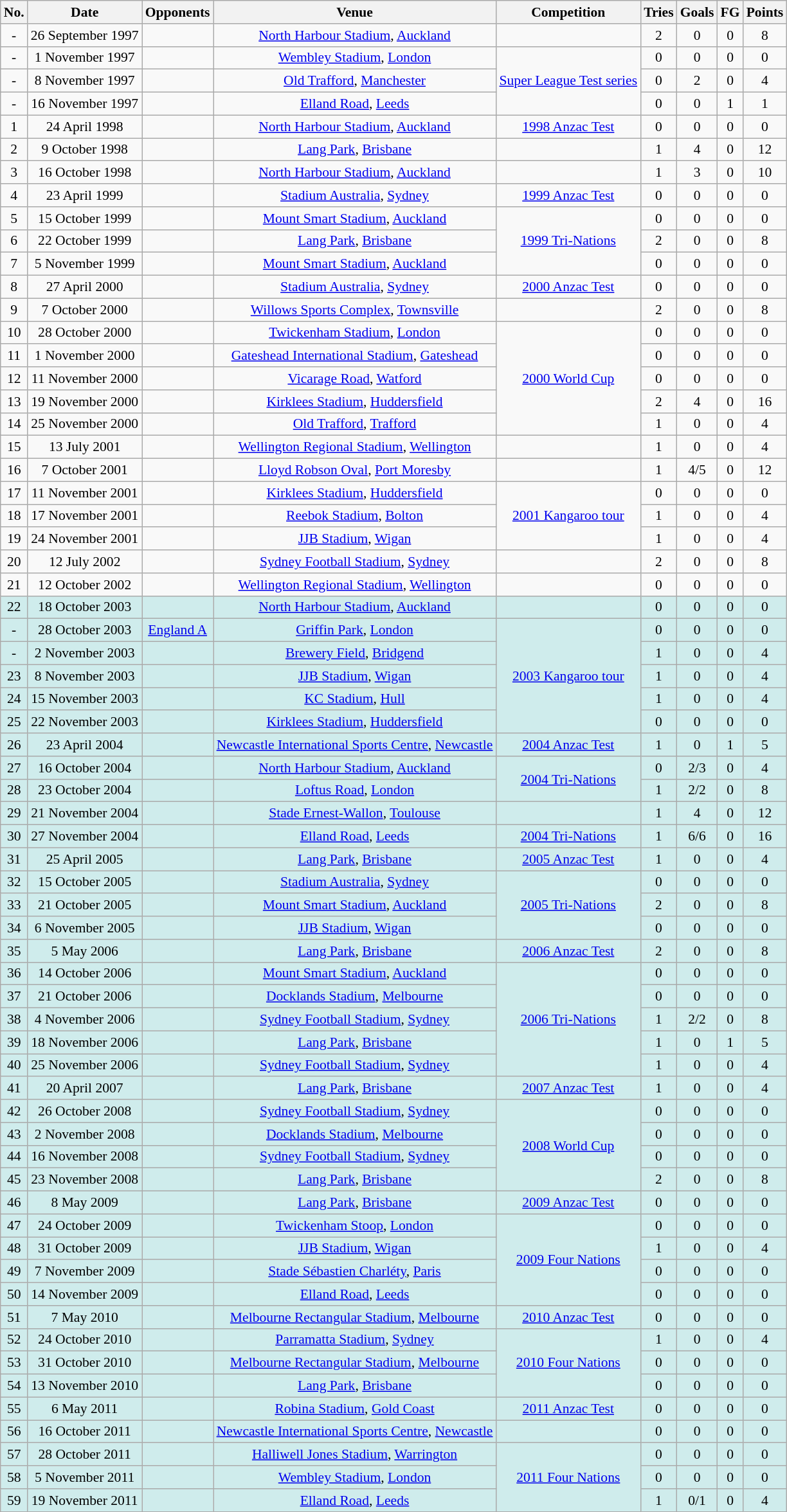<table class="wikitable" style="font-size:90%; text-align:center">
<tr>
<th>No.</th>
<th>Date</th>
<th>Opponents</th>
<th>Venue</th>
<th>Competition</th>
<th>Tries</th>
<th>Goals</th>
<th>FG</th>
<th>Points</th>
</tr>
<tr>
<td>-</td>
<td>26 September 1997</td>
<td></td>
<td> <a href='#'>North Harbour Stadium</a>, <a href='#'>Auckland</a></td>
<td></td>
<td>2</td>
<td>0</td>
<td>0</td>
<td>8</td>
</tr>
<tr>
<td>-</td>
<td>1 November 1997</td>
<td></td>
<td> <a href='#'>Wembley Stadium</a>, <a href='#'>London</a></td>
<td rowspan="3"><a href='#'>Super League Test series</a></td>
<td>0</td>
<td>0</td>
<td>0</td>
<td>0</td>
</tr>
<tr>
<td>-</td>
<td>8 November 1997</td>
<td></td>
<td> <a href='#'>Old Trafford</a>, <a href='#'>Manchester</a></td>
<td>0</td>
<td>2</td>
<td>0</td>
<td>4</td>
</tr>
<tr>
<td>-</td>
<td>16 November 1997</td>
<td></td>
<td> <a href='#'>Elland Road</a>, <a href='#'>Leeds</a></td>
<td>0</td>
<td>0</td>
<td>1</td>
<td>1</td>
</tr>
<tr>
<td>1</td>
<td>24 April 1998</td>
<td></td>
<td> <a href='#'>North Harbour Stadium</a>, <a href='#'>Auckland</a></td>
<td><a href='#'>1998 Anzac Test</a></td>
<td>0</td>
<td>0</td>
<td>0</td>
<td>0</td>
</tr>
<tr>
<td>2</td>
<td>9 October 1998</td>
<td></td>
<td> <a href='#'>Lang Park</a>, <a href='#'>Brisbane</a></td>
<td></td>
<td>1</td>
<td>4</td>
<td>0</td>
<td>12</td>
</tr>
<tr>
<td>3</td>
<td>16 October 1998</td>
<td></td>
<td> <a href='#'>North Harbour Stadium</a>, <a href='#'>Auckland</a></td>
<td></td>
<td>1</td>
<td>3</td>
<td>0</td>
<td>10</td>
</tr>
<tr>
<td>4</td>
<td>23 April 1999</td>
<td></td>
<td> <a href='#'>Stadium Australia</a>, <a href='#'>Sydney</a></td>
<td><a href='#'>1999 Anzac Test</a></td>
<td>0</td>
<td>0</td>
<td>0</td>
<td>0</td>
</tr>
<tr>
<td>5</td>
<td>15 October 1999</td>
<td></td>
<td> <a href='#'>Mount Smart Stadium</a>, <a href='#'>Auckland</a></td>
<td rowspan="3"><a href='#'>1999 Tri-Nations</a></td>
<td>0</td>
<td>0</td>
<td>0</td>
<td>0</td>
</tr>
<tr>
<td>6</td>
<td>22 October 1999</td>
<td></td>
<td> <a href='#'>Lang Park</a>, <a href='#'>Brisbane</a></td>
<td>2</td>
<td>0</td>
<td>0</td>
<td>8</td>
</tr>
<tr>
<td>7</td>
<td>5 November 1999</td>
<td></td>
<td> <a href='#'>Mount Smart Stadium</a>, <a href='#'>Auckland</a></td>
<td>0</td>
<td>0</td>
<td>0</td>
<td>0</td>
</tr>
<tr>
<td>8</td>
<td>27 April 2000</td>
<td></td>
<td> <a href='#'>Stadium Australia</a>, <a href='#'>Sydney</a></td>
<td><a href='#'>2000 Anzac Test</a></td>
<td>0</td>
<td>0</td>
<td>0</td>
<td>0</td>
</tr>
<tr>
<td>9</td>
<td>7 October 2000</td>
<td></td>
<td> <a href='#'>Willows Sports Complex</a>, <a href='#'>Townsville</a></td>
<td></td>
<td>2</td>
<td>0</td>
<td>0</td>
<td>8</td>
</tr>
<tr>
<td>10</td>
<td>28 October 2000</td>
<td></td>
<td> <a href='#'>Twickenham Stadium</a>, <a href='#'>London</a></td>
<td rowspan="5"><a href='#'>2000 World Cup</a></td>
<td>0</td>
<td>0</td>
<td>0</td>
<td>0</td>
</tr>
<tr>
<td>11</td>
<td>1 November 2000</td>
<td></td>
<td> <a href='#'>Gateshead International Stadium</a>, <a href='#'>Gateshead</a></td>
<td>0</td>
<td>0</td>
<td>0</td>
<td>0</td>
</tr>
<tr>
<td>12</td>
<td>11 November 2000</td>
<td></td>
<td> <a href='#'>Vicarage Road</a>, <a href='#'>Watford</a></td>
<td>0</td>
<td>0</td>
<td>0</td>
<td>0</td>
</tr>
<tr>
<td>13</td>
<td>19 November 2000</td>
<td></td>
<td> <a href='#'>Kirklees Stadium</a>, <a href='#'>Huddersfield</a></td>
<td>2</td>
<td>4</td>
<td>0</td>
<td>16</td>
</tr>
<tr>
<td>14</td>
<td>25 November 2000</td>
<td></td>
<td> <a href='#'>Old Trafford</a>, <a href='#'>Trafford</a></td>
<td>1</td>
<td>0</td>
<td>0</td>
<td>4</td>
</tr>
<tr>
<td>15</td>
<td>13 July 2001</td>
<td></td>
<td> <a href='#'>Wellington Regional Stadium</a>, <a href='#'>Wellington</a></td>
<td></td>
<td>1</td>
<td>0</td>
<td>0</td>
<td>4</td>
</tr>
<tr>
<td>16</td>
<td>7 October 2001</td>
<td></td>
<td> <a href='#'>Lloyd Robson Oval</a>, <a href='#'>Port Moresby</a></td>
<td></td>
<td>1</td>
<td>4/5</td>
<td>0</td>
<td>12</td>
</tr>
<tr>
<td>17</td>
<td>11 November 2001</td>
<td></td>
<td> <a href='#'>Kirklees Stadium</a>, <a href='#'>Huddersfield</a></td>
<td rowspan="3"><a href='#'>2001 Kangaroo tour</a></td>
<td>0</td>
<td>0</td>
<td>0</td>
<td>0</td>
</tr>
<tr>
<td>18</td>
<td>17 November 2001</td>
<td></td>
<td> <a href='#'>Reebok Stadium</a>, <a href='#'>Bolton</a></td>
<td>1</td>
<td>0</td>
<td>0</td>
<td>4</td>
</tr>
<tr>
<td>19</td>
<td>24 November 2001</td>
<td></td>
<td> <a href='#'>JJB Stadium</a>, <a href='#'>Wigan</a></td>
<td>1</td>
<td>0</td>
<td>0</td>
<td>4</td>
</tr>
<tr>
<td>20</td>
<td>12 July 2002</td>
<td></td>
<td> <a href='#'>Sydney Football Stadium</a>, <a href='#'>Sydney</a></td>
<td></td>
<td>2</td>
<td>0</td>
<td>0</td>
<td>8</td>
</tr>
<tr>
<td>21</td>
<td>12 October 2002</td>
<td></td>
<td> <a href='#'>Wellington Regional Stadium</a>, <a href='#'>Wellington</a></td>
<td></td>
<td>0</td>
<td>0</td>
<td>0</td>
<td>0</td>
</tr>
<tr bgcolor=#cfecec>
<td>22</td>
<td>18 October 2003</td>
<td></td>
<td> <a href='#'>North Harbour Stadium</a>, <a href='#'>Auckland</a></td>
<td></td>
<td>0</td>
<td>0</td>
<td>0</td>
<td>0</td>
</tr>
<tr bgcolor=#cfecec>
<td>-</td>
<td>28 October 2003</td>
<td> <a href='#'>England A</a></td>
<td> <a href='#'>Griffin Park</a>, <a href='#'>London</a></td>
<td rowspan="5"><a href='#'>2003 Kangaroo tour</a></td>
<td>0</td>
<td>0</td>
<td>0</td>
<td>0</td>
</tr>
<tr bgcolor=#cfecec>
<td>-</td>
<td>2 November 2003</td>
<td></td>
<td> <a href='#'>Brewery Field</a>, <a href='#'>Bridgend</a></td>
<td>1</td>
<td>0</td>
<td>0</td>
<td>4</td>
</tr>
<tr bgcolor=#cfecec>
<td>23</td>
<td>8 November 2003</td>
<td></td>
<td> <a href='#'>JJB Stadium</a>, <a href='#'>Wigan</a></td>
<td>1</td>
<td>0</td>
<td>0</td>
<td>4</td>
</tr>
<tr bgcolor=#cfecec>
<td>24</td>
<td>15 November 2003</td>
<td></td>
<td> <a href='#'>KC Stadium</a>, <a href='#'>Hull</a></td>
<td>1</td>
<td>0</td>
<td>0</td>
<td>4</td>
</tr>
<tr bgcolor=#cfecec>
<td>25</td>
<td>22 November 2003</td>
<td></td>
<td> <a href='#'>Kirklees Stadium</a>, <a href='#'>Huddersfield</a></td>
<td>0</td>
<td>0</td>
<td>0</td>
<td>0</td>
</tr>
<tr bgcolor=#cfecec>
<td>26</td>
<td>23 April 2004</td>
<td></td>
<td> <a href='#'>Newcastle International Sports Centre</a>, <a href='#'>Newcastle</a></td>
<td><a href='#'>2004 Anzac Test</a></td>
<td>1</td>
<td>0</td>
<td>1</td>
<td>5</td>
</tr>
<tr bgcolor=#cfecec>
<td>27</td>
<td>16 October 2004</td>
<td></td>
<td> <a href='#'>North Harbour Stadium</a>, <a href='#'>Auckland</a></td>
<td rowspan="2"><a href='#'>2004 Tri-Nations</a></td>
<td>0</td>
<td>2/3</td>
<td>0</td>
<td>4</td>
</tr>
<tr bgcolor=#cfecec>
<td>28</td>
<td>23 October 2004</td>
<td></td>
<td> <a href='#'>Loftus Road</a>, <a href='#'>London</a></td>
<td>1</td>
<td>2/2</td>
<td>0</td>
<td>8</td>
</tr>
<tr bgcolor=#cfecec>
<td>29</td>
<td>21 November 2004</td>
<td></td>
<td> <a href='#'>Stade Ernest-Wallon</a>, <a href='#'>Toulouse</a></td>
<td></td>
<td>1</td>
<td>4</td>
<td>0</td>
<td>12</td>
</tr>
<tr bgcolor=#cfecec>
<td>30</td>
<td>27 November 2004</td>
<td></td>
<td> <a href='#'>Elland Road</a>, <a href='#'>Leeds</a></td>
<td><a href='#'>2004 Tri-Nations</a></td>
<td>1</td>
<td>6/6</td>
<td>0</td>
<td>16</td>
</tr>
<tr bgcolor=#cfecec>
<td>31</td>
<td>25 April 2005</td>
<td></td>
<td> <a href='#'>Lang Park</a>, <a href='#'>Brisbane</a></td>
<td><a href='#'>2005 Anzac Test</a></td>
<td>1</td>
<td>0</td>
<td>0</td>
<td>4</td>
</tr>
<tr bgcolor=#cfecec>
<td>32</td>
<td>15 October 2005</td>
<td></td>
<td> <a href='#'>Stadium Australia</a>, <a href='#'>Sydney</a></td>
<td rowspan="3"><a href='#'>2005 Tri-Nations</a></td>
<td>0</td>
<td>0</td>
<td>0</td>
<td>0</td>
</tr>
<tr bgcolor=#cfecec>
<td>33</td>
<td>21 October 2005</td>
<td></td>
<td> <a href='#'>Mount Smart Stadium</a>, <a href='#'>Auckland</a></td>
<td>2</td>
<td>0</td>
<td>0</td>
<td>8</td>
</tr>
<tr bgcolor=#cfecec>
<td>34</td>
<td>6 November 2005</td>
<td></td>
<td> <a href='#'>JJB Stadium</a>, <a href='#'>Wigan</a></td>
<td>0</td>
<td>0</td>
<td>0</td>
<td>0</td>
</tr>
<tr bgcolor=#cfecec>
<td>35</td>
<td>5 May 2006</td>
<td></td>
<td> <a href='#'>Lang Park</a>, <a href='#'>Brisbane</a></td>
<td><a href='#'>2006 Anzac Test</a></td>
<td>2</td>
<td>0</td>
<td>0</td>
<td>8</td>
</tr>
<tr bgcolor=#cfecec>
<td>36</td>
<td>14 October 2006</td>
<td></td>
<td> <a href='#'>Mount Smart Stadium</a>, <a href='#'>Auckland</a></td>
<td rowspan="5"><a href='#'>2006 Tri-Nations</a></td>
<td>0</td>
<td>0</td>
<td>0</td>
<td>0</td>
</tr>
<tr bgcolor=#cfecec>
<td>37</td>
<td>21 October 2006</td>
<td></td>
<td> <a href='#'>Docklands Stadium</a>, <a href='#'>Melbourne</a></td>
<td>0</td>
<td>0</td>
<td>0</td>
<td>0</td>
</tr>
<tr bgcolor=#cfecec>
<td>38</td>
<td>4 November 2006</td>
<td></td>
<td> <a href='#'>Sydney Football Stadium</a>, <a href='#'>Sydney</a></td>
<td>1</td>
<td>2/2</td>
<td>0</td>
<td>8</td>
</tr>
<tr bgcolor=#cfecec>
<td>39</td>
<td>18 November 2006</td>
<td></td>
<td> <a href='#'>Lang Park</a>, <a href='#'>Brisbane</a></td>
<td>1</td>
<td>0</td>
<td>1</td>
<td>5</td>
</tr>
<tr bgcolor=#cfecec>
<td>40</td>
<td>25 November 2006</td>
<td></td>
<td> <a href='#'>Sydney Football Stadium</a>, <a href='#'>Sydney</a></td>
<td>1</td>
<td>0</td>
<td>0</td>
<td>4</td>
</tr>
<tr bgcolor=#cfecec>
<td>41</td>
<td>20 April 2007</td>
<td></td>
<td> <a href='#'>Lang Park</a>, <a href='#'>Brisbane</a></td>
<td><a href='#'>2007 Anzac Test</a></td>
<td>1</td>
<td>0</td>
<td>0</td>
<td>4</td>
</tr>
<tr bgcolor=#cfecec>
<td>42</td>
<td>26 October 2008</td>
<td></td>
<td> <a href='#'>Sydney Football Stadium</a>, <a href='#'>Sydney</a></td>
<td rowspan="4"><a href='#'>2008 World Cup</a></td>
<td>0</td>
<td>0</td>
<td>0</td>
<td>0</td>
</tr>
<tr bgcolor=#cfecec>
<td>43</td>
<td>2 November 2008</td>
<td></td>
<td> <a href='#'>Docklands Stadium</a>, <a href='#'>Melbourne</a></td>
<td>0</td>
<td>0</td>
<td>0</td>
<td>0</td>
</tr>
<tr bgcolor=#cfecec>
<td>44</td>
<td>16 November 2008</td>
<td></td>
<td> <a href='#'>Sydney Football Stadium</a>, <a href='#'>Sydney</a></td>
<td>0</td>
<td>0</td>
<td>0</td>
<td>0</td>
</tr>
<tr bgcolor=#cfecec>
<td>45</td>
<td>23 November 2008</td>
<td></td>
<td> <a href='#'>Lang Park</a>, <a href='#'>Brisbane</a></td>
<td>2</td>
<td>0</td>
<td>0</td>
<td>8</td>
</tr>
<tr bgcolor=#cfecec>
<td>46</td>
<td>8 May 2009</td>
<td></td>
<td> <a href='#'>Lang Park</a>, <a href='#'>Brisbane</a></td>
<td><a href='#'>2009 Anzac Test</a></td>
<td>0</td>
<td>0</td>
<td>0</td>
<td>0</td>
</tr>
<tr bgcolor=#cfecec>
<td>47</td>
<td>24 October 2009</td>
<td></td>
<td> <a href='#'>Twickenham Stoop</a>, <a href='#'>London</a></td>
<td rowspan="4"><a href='#'>2009 Four Nations</a></td>
<td>0</td>
<td>0</td>
<td>0</td>
<td>0</td>
</tr>
<tr bgcolor=#cfecec>
<td>48</td>
<td>31 October 2009</td>
<td></td>
<td> <a href='#'>JJB Stadium</a>, <a href='#'>Wigan</a></td>
<td>1</td>
<td>0</td>
<td>0</td>
<td>4</td>
</tr>
<tr bgcolor=#cfecec>
<td>49</td>
<td>7 November 2009</td>
<td></td>
<td> <a href='#'>Stade Sébastien Charléty</a>, <a href='#'>Paris</a></td>
<td>0</td>
<td>0</td>
<td>0</td>
<td>0</td>
</tr>
<tr bgcolor=#cfecec>
<td>50</td>
<td>14 November 2009</td>
<td></td>
<td> <a href='#'>Elland Road</a>, <a href='#'>Leeds</a></td>
<td>0</td>
<td>0</td>
<td>0</td>
<td>0</td>
</tr>
<tr bgcolor=#cfecec>
<td>51</td>
<td>7 May 2010</td>
<td></td>
<td> <a href='#'>Melbourne Rectangular Stadium</a>, <a href='#'>Melbourne</a></td>
<td><a href='#'>2010 Anzac Test</a></td>
<td>0</td>
<td>0</td>
<td>0</td>
<td>0</td>
</tr>
<tr bgcolor=#cfecec>
<td>52</td>
<td>24 October 2010</td>
<td></td>
<td> <a href='#'>Parramatta Stadium</a>, <a href='#'>Sydney</a></td>
<td rowspan="3"><a href='#'>2010 Four Nations</a></td>
<td>1</td>
<td>0</td>
<td>0</td>
<td>4</td>
</tr>
<tr bgcolor=#cfecec>
<td>53</td>
<td>31 October 2010</td>
<td></td>
<td> <a href='#'>Melbourne Rectangular Stadium</a>, <a href='#'>Melbourne</a></td>
<td>0</td>
<td>0</td>
<td>0</td>
<td>0</td>
</tr>
<tr bgcolor=#cfecec>
<td>54</td>
<td>13 November 2010</td>
<td></td>
<td> <a href='#'>Lang Park</a>, <a href='#'>Brisbane</a></td>
<td>0</td>
<td>0</td>
<td>0</td>
<td>0</td>
</tr>
<tr bgcolor=#cfecec>
<td>55</td>
<td>6 May 2011</td>
<td></td>
<td> <a href='#'>Robina Stadium</a>, <a href='#'>Gold Coast</a></td>
<td><a href='#'>2011 Anzac Test</a></td>
<td>0</td>
<td>0</td>
<td>0</td>
<td>0</td>
</tr>
<tr bgcolor=#cfecec>
<td>56</td>
<td>16 October 2011</td>
<td></td>
<td> <a href='#'>Newcastle International Sports Centre</a>, <a href='#'>Newcastle</a></td>
<td></td>
<td>0</td>
<td>0</td>
<td>0</td>
<td>0</td>
</tr>
<tr bgcolor=#cfecec>
<td>57</td>
<td>28 October 2011</td>
<td></td>
<td> <a href='#'>Halliwell Jones Stadium</a>, <a href='#'>Warrington</a></td>
<td rowspan="3"><a href='#'>2011 Four Nations</a></td>
<td>0</td>
<td>0</td>
<td>0</td>
<td>0</td>
</tr>
<tr bgcolor=#cfecec>
<td>58</td>
<td>5 November 2011</td>
<td></td>
<td> <a href='#'>Wembley Stadium</a>, <a href='#'>London</a></td>
<td>0</td>
<td>0</td>
<td>0</td>
<td>0</td>
</tr>
<tr bgcolor=#cfecec>
<td>59</td>
<td>19 November 2011</td>
<td></td>
<td> <a href='#'>Elland Road</a>, <a href='#'>Leeds</a></td>
<td>1</td>
<td>0/1</td>
<td>0</td>
<td>4</td>
</tr>
</table>
